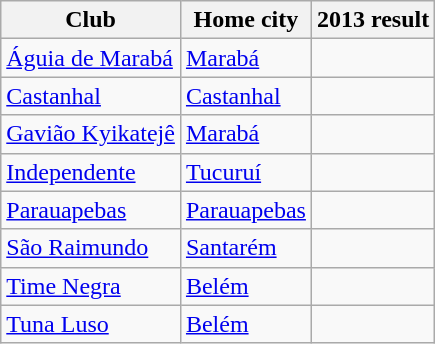<table class="wikitable sortable">
<tr>
<th>Club</th>
<th>Home city</th>
<th>2013 result</th>
</tr>
<tr>
<td><a href='#'>Águia de Marabá</a></td>
<td><a href='#'>Marabá</a></td>
<td></td>
</tr>
<tr>
<td><a href='#'>Castanhal</a></td>
<td><a href='#'>Castanhal</a></td>
<td></td>
</tr>
<tr>
<td><a href='#'>Gavião Kyikatejê</a></td>
<td><a href='#'>Marabá</a></td>
<td></td>
</tr>
<tr>
<td><a href='#'>Independente</a></td>
<td><a href='#'>Tucuruí</a></td>
<td></td>
</tr>
<tr>
<td><a href='#'>Parauapebas</a></td>
<td><a href='#'>Parauapebas</a></td>
<td></td>
</tr>
<tr>
<td><a href='#'>São Raimundo</a></td>
<td><a href='#'>Santarém</a></td>
<td></td>
</tr>
<tr>
<td><a href='#'>Time Negra</a></td>
<td><a href='#'>Belém</a></td>
<td></td>
</tr>
<tr>
<td><a href='#'>Tuna Luso</a></td>
<td><a href='#'>Belém</a></td>
<td></td>
</tr>
</table>
